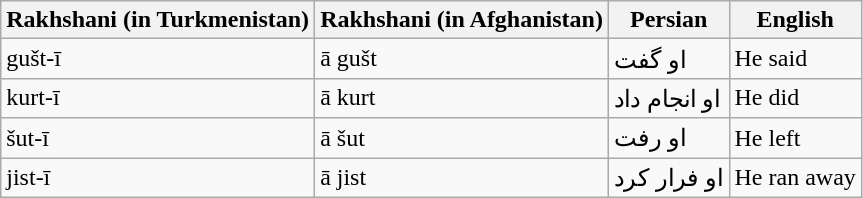<table class="wikitable">
<tr>
<th>Rakhshani (in Turkmenistan)</th>
<th>Rakhshani (in Afghanistan)</th>
<th>Persian</th>
<th>English</th>
</tr>
<tr>
<td>gušt-ī</td>
<td>ā gušt</td>
<td>او گفت</td>
<td>He said</td>
</tr>
<tr>
<td>kurt-ī</td>
<td>ā kurt</td>
<td>او انجام داد</td>
<td>He did</td>
</tr>
<tr>
<td>šut-ī</td>
<td>ā šut</td>
<td>او رفت</td>
<td>He left</td>
</tr>
<tr>
<td>jist-ī</td>
<td>ā jist</td>
<td>او فرار کرد</td>
<td>He ran away</td>
</tr>
</table>
